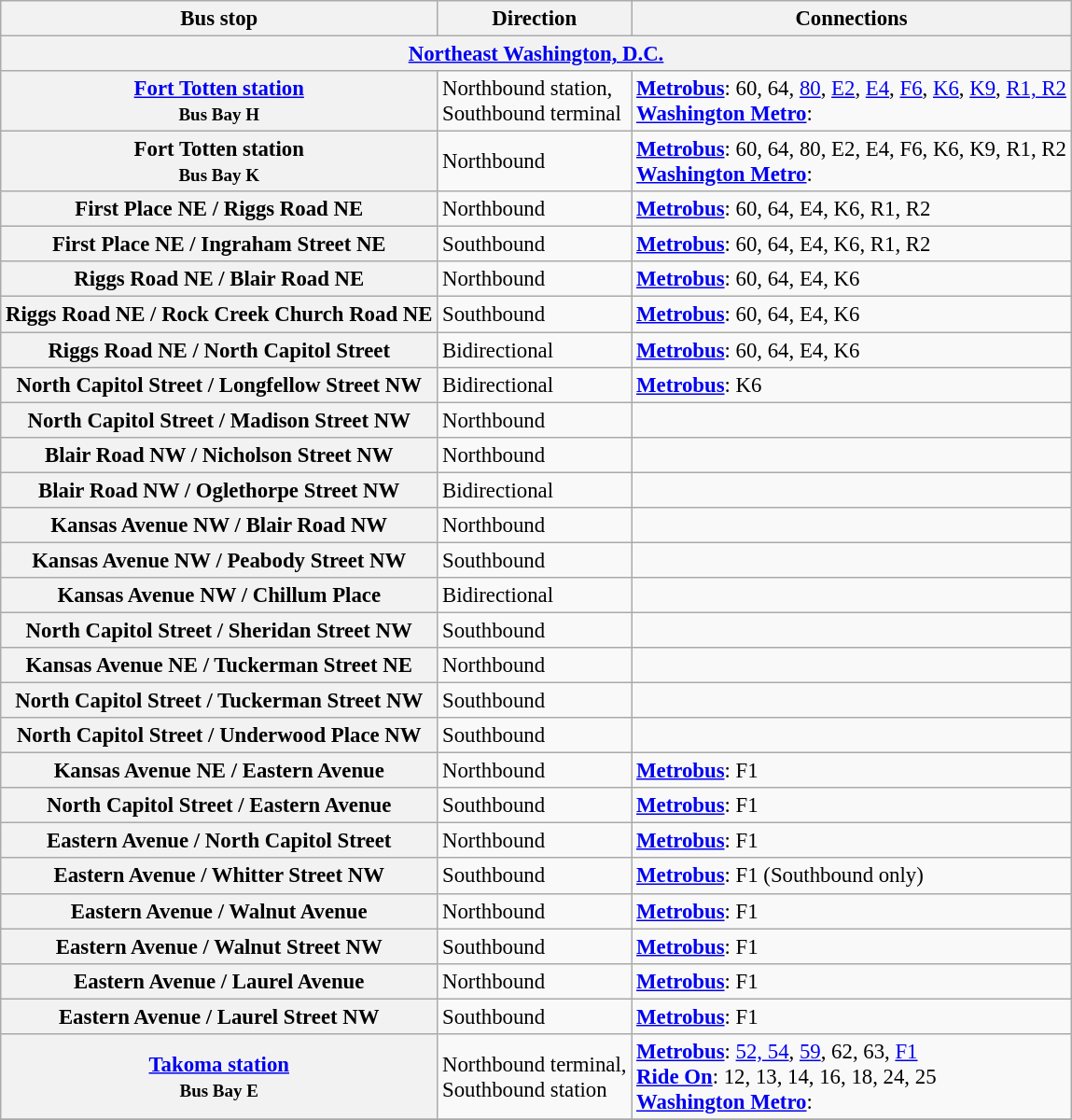<table class="wikitable collapsible collapsed" style="font-size: 95%;">
<tr>
<th>Bus stop</th>
<th>Direction</th>
<th>Connections</th>
</tr>
<tr>
<th colspan="5"><a href='#'>Northeast Washington, D.C.</a></th>
</tr>
<tr>
<th><a href='#'>Fort Totten station</a><br><small>Bus Bay H</small></th>
<td>Northbound station,<br>Southbound terminal</td>
<td> <strong><a href='#'>Metrobus</a></strong>: 60, 64, <a href='#'>80</a>, <a href='#'>E2</a>, <a href='#'>E4</a>, <a href='#'>F6</a>, <a href='#'>K6</a>, <a href='#'>K9</a>, <a href='#'>R1, R2</a><br> <strong><a href='#'>Washington Metro</a></strong>: </td>
</tr>
<tr>
<th>Fort Totten station<br><small>Bus Bay K</small></th>
<td>Northbound</td>
<td> <strong><a href='#'>Metrobus</a></strong>: 60, 64, 80, E2, E4, F6, K6, K9, R1, R2<br> <strong><a href='#'>Washington Metro</a></strong>: </td>
</tr>
<tr>
<th>First Place NE / Riggs Road NE</th>
<td>Northbound</td>
<td> <strong><a href='#'>Metrobus</a></strong>: 60, 64, E4, K6, R1, R2</td>
</tr>
<tr>
<th>First Place NE / Ingraham Street NE</th>
<td>Southbound</td>
<td> <strong><a href='#'>Metrobus</a></strong>: 60, 64, E4, K6, R1, R2</td>
</tr>
<tr>
<th>Riggs Road NE / Blair Road NE</th>
<td>Northbound</td>
<td> <strong><a href='#'>Metrobus</a></strong>: 60, 64, E4, K6</td>
</tr>
<tr>
<th>Riggs Road NE / Rock Creek Church Road NE</th>
<td>Southbound</td>
<td> <strong><a href='#'>Metrobus</a></strong>: 60, 64, E4, K6</td>
</tr>
<tr>
<th>Riggs Road NE / North Capitol Street</th>
<td>Bidirectional</td>
<td> <strong><a href='#'>Metrobus</a></strong>: 60, 64, E4, K6</td>
</tr>
<tr>
<th>North Capitol Street / Longfellow Street NW</th>
<td>Bidirectional</td>
<td> <strong><a href='#'>Metrobus</a></strong>: K6</td>
</tr>
<tr>
<th>North Capitol Street / Madison Street NW</th>
<td>Northbound</td>
<td></td>
</tr>
<tr>
<th>Blair Road NW / Nicholson Street NW</th>
<td>Northbound</td>
<td></td>
</tr>
<tr>
<th>Blair Road NW / Oglethorpe Street NW</th>
<td>Bidirectional</td>
<td></td>
</tr>
<tr>
<th>Kansas Avenue NW / Blair Road NW</th>
<td>Northbound</td>
<td></td>
</tr>
<tr>
<th>Kansas Avenue NW / Peabody Street NW</th>
<td>Southbound</td>
<td></td>
</tr>
<tr>
<th>Kansas Avenue NW / Chillum Place</th>
<td>Bidirectional</td>
<td></td>
</tr>
<tr>
<th>North Capitol Street / Sheridan Street NW</th>
<td>Southbound</td>
<td></td>
</tr>
<tr>
<th>Kansas Avenue NE / Tuckerman Street NE</th>
<td>Northbound</td>
<td></td>
</tr>
<tr>
<th>North Capitol Street / Tuckerman Street NW</th>
<td>Southbound</td>
<td></td>
</tr>
<tr>
<th>North Capitol Street / Underwood Place NW</th>
<td>Southbound</td>
<td></td>
</tr>
<tr>
<th>Kansas Avenue NE / Eastern Avenue</th>
<td>Northbound</td>
<td> <strong><a href='#'>Metrobus</a></strong>: F1</td>
</tr>
<tr>
<th>North Capitol Street / Eastern Avenue</th>
<td>Southbound</td>
<td> <strong><a href='#'>Metrobus</a></strong>: F1</td>
</tr>
<tr>
<th>Eastern Avenue / North Capitol Street</th>
<td>Northbound</td>
<td> <strong><a href='#'>Metrobus</a></strong>: F1</td>
</tr>
<tr>
<th>Eastern Avenue / Whitter Street NW</th>
<td>Southbound</td>
<td> <strong><a href='#'>Metrobus</a></strong>: F1 (Southbound only)</td>
</tr>
<tr>
<th>Eastern Avenue / Walnut Avenue</th>
<td>Northbound</td>
<td> <strong><a href='#'>Metrobus</a></strong>: F1</td>
</tr>
<tr>
<th>Eastern Avenue / Walnut Street NW</th>
<td>Southbound</td>
<td> <strong><a href='#'>Metrobus</a></strong>: F1</td>
</tr>
<tr>
<th>Eastern Avenue / Laurel Avenue</th>
<td>Northbound</td>
<td> <strong><a href='#'>Metrobus</a></strong>: F1</td>
</tr>
<tr>
<th>Eastern Avenue / Laurel Street NW</th>
<td>Southbound</td>
<td> <strong><a href='#'>Metrobus</a></strong>: F1</td>
</tr>
<tr>
<th><a href='#'>Takoma station</a><br><small>Bus Bay E</small></th>
<td>Northbound terminal,<br>Southbound station</td>
<td> <strong><a href='#'>Metrobus</a></strong>: <a href='#'>52, 54</a>, <a href='#'>59</a>, 62, 63, <a href='#'>F1</a><br> <strong><a href='#'>Ride On</a></strong>: 12, 13, 14, 16, 18, 24, 25<br> <strong><a href='#'>Washington Metro</a></strong>: </td>
</tr>
<tr>
</tr>
</table>
